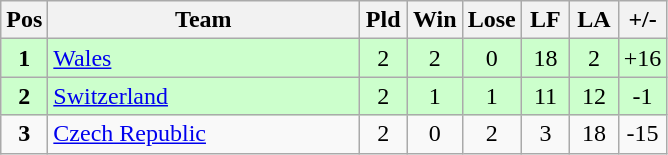<table class="wikitable" style="font-size: 100%">
<tr>
<th width=20>Pos</th>
<th width=200>Team</th>
<th width=25>Pld</th>
<th width=25>Win</th>
<th width=25>Lose</th>
<th width=25>LF</th>
<th width=25>LA</th>
<th width=25>+/-</th>
</tr>
<tr align=center style="background: #ccffcc;">
<td><strong>1</strong></td>
<td align="left"> <a href='#'>Wales</a></td>
<td>2</td>
<td>2</td>
<td>0</td>
<td>18</td>
<td>2</td>
<td>+16</td>
</tr>
<tr align=center style="background: #ccffcc;">
<td><strong>2</strong></td>
<td align="left"> <a href='#'>Switzerland</a></td>
<td>2</td>
<td>1</td>
<td>1</td>
<td>11</td>
<td>12</td>
<td>-1</td>
</tr>
<tr align=center>
<td><strong>3</strong></td>
<td align="left"> <a href='#'>Czech Republic</a></td>
<td>2</td>
<td>0</td>
<td>2</td>
<td>3</td>
<td>18</td>
<td>-15</td>
</tr>
</table>
